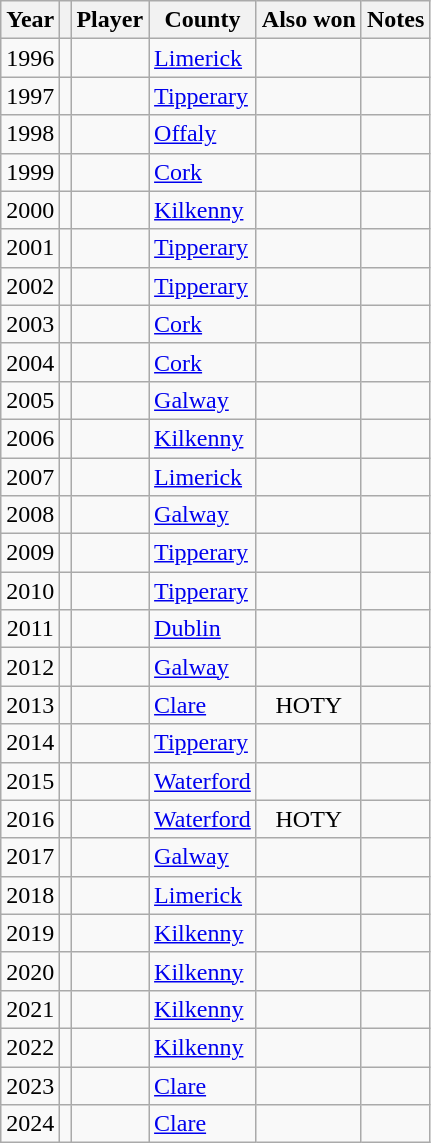<table class="sortable wikitable" style="text-align: center;">
<tr>
<th>Year</th>
<th></th>
<th>Player</th>
<th>County</th>
<th class="unsortable">Also won</th>
<th class="unsortable" align=center>Notes</th>
</tr>
<tr>
<td>1996</td>
<td></td>
<td align=left></td>
<td align=left><a href='#'>Limerick</a></td>
<td></td>
<td></td>
</tr>
<tr>
<td>1997</td>
<td></td>
<td align=left></td>
<td align=left><a href='#'>Tipperary</a></td>
<td></td>
<td></td>
</tr>
<tr>
<td>1998</td>
<td></td>
<td align=left></td>
<td align=left><a href='#'>Offaly</a></td>
<td></td>
<td></td>
</tr>
<tr>
<td>1999</td>
<td></td>
<td align=left></td>
<td align=left><a href='#'>Cork</a></td>
<td></td>
<td></td>
</tr>
<tr>
<td>2000</td>
<td></td>
<td align=left></td>
<td align=left><a href='#'>Kilkenny</a></td>
<td></td>
<td></td>
</tr>
<tr>
<td>2001</td>
<td></td>
<td align=left></td>
<td align=left><a href='#'>Tipperary</a></td>
<td></td>
<td></td>
</tr>
<tr>
<td>2002</td>
<td></td>
<td align=left></td>
<td align=left><a href='#'>Tipperary</a></td>
<td></td>
<td></td>
</tr>
<tr>
<td>2003</td>
<td></td>
<td align=left></td>
<td align=left><a href='#'>Cork</a></td>
<td></td>
<td></td>
</tr>
<tr>
<td>2004</td>
<td></td>
<td align=left></td>
<td align=left><a href='#'>Cork</a></td>
<td></td>
<td></td>
</tr>
<tr>
<td>2005</td>
<td></td>
<td align=left></td>
<td align=left><a href='#'>Galway</a></td>
<td></td>
<td></td>
</tr>
<tr>
<td>2006</td>
<td></td>
<td align=left></td>
<td align=left><a href='#'>Kilkenny</a></td>
<td></td>
<td></td>
</tr>
<tr>
<td>2007</td>
<td></td>
<td align=left></td>
<td align=left><a href='#'>Limerick</a></td>
<td></td>
<td></td>
</tr>
<tr>
<td>2008</td>
<td></td>
<td align=left></td>
<td align=left><a href='#'>Galway</a></td>
<td></td>
<td></td>
</tr>
<tr>
<td>2009</td>
<td></td>
<td align=left></td>
<td align=left><a href='#'>Tipperary</a></td>
<td></td>
<td></td>
</tr>
<tr>
<td>2010</td>
<td></td>
<td align=left></td>
<td align=left><a href='#'>Tipperary</a></td>
<td></td>
<td></td>
</tr>
<tr>
<td>2011</td>
<td></td>
<td align=left></td>
<td align=left><a href='#'>Dublin</a></td>
<td></td>
<td></td>
</tr>
<tr>
<td>2012</td>
<td></td>
<td align=left></td>
<td align=left><a href='#'>Galway</a></td>
<td></td>
<td></td>
</tr>
<tr>
<td>2013</td>
<td></td>
<td align=left></td>
<td align=left><a href='#'>Clare</a></td>
<td>HOTY</td>
<td></td>
</tr>
<tr>
<td>2014</td>
<td></td>
<td align=left></td>
<td align=left><a href='#'>Tipperary</a></td>
<td></td>
<td></td>
</tr>
<tr>
<td>2015</td>
<td></td>
<td align=left></td>
<td align=left><a href='#'>Waterford</a></td>
<td></td>
<td></td>
</tr>
<tr>
<td>2016</td>
<td></td>
<td align=left></td>
<td align=left><a href='#'>Waterford</a></td>
<td>HOTY</td>
<td></td>
</tr>
<tr>
<td>2017</td>
<td></td>
<td align=left></td>
<td align=left><a href='#'>Galway</a></td>
<td></td>
<td></td>
</tr>
<tr>
<td>2018</td>
<td></td>
<td align=left></td>
<td align=left><a href='#'>Limerick</a></td>
<td></td>
<td></td>
</tr>
<tr>
<td>2019</td>
<td></td>
<td align=left></td>
<td align=left><a href='#'>Kilkenny</a></td>
<td></td>
<td></td>
</tr>
<tr>
<td>2020</td>
<td></td>
<td align=left></td>
<td align=left><a href='#'>Kilkenny</a></td>
<td></td>
<td></td>
</tr>
<tr>
<td>2021</td>
<td></td>
<td align=left></td>
<td align=left><a href='#'>Kilkenny</a></td>
<td></td>
<td></td>
</tr>
<tr>
<td>2022</td>
<td></td>
<td align=left></td>
<td align=left><a href='#'>Kilkenny</a></td>
<td></td>
<td></td>
</tr>
<tr>
<td>2023</td>
<td></td>
<td align=left></td>
<td align=left><a href='#'>Clare</a></td>
<td></td>
<td></td>
</tr>
<tr>
<td>2024</td>
<td></td>
<td align=left></td>
<td align=left><a href='#'>Clare</a></td>
<td></td>
<td></td>
</tr>
</table>
